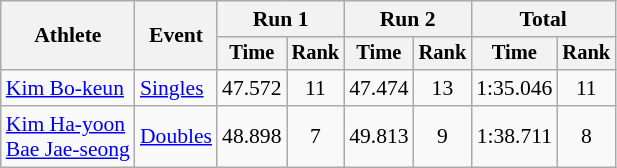<table class="wikitable" style="font-size:90%">
<tr>
<th rowspan="2">Athlete</th>
<th rowspan="2">Event</th>
<th colspan="2">Run 1</th>
<th colspan="2">Run 2</th>
<th colspan="2">Total</th>
</tr>
<tr style="font-size:95%">
<th>Time</th>
<th>Rank</th>
<th>Time</th>
<th>Rank</th>
<th>Time</th>
<th>Rank</th>
</tr>
<tr align=center>
<td align=left><a href='#'>Kim Bo-keun</a></td>
<td align=left><a href='#'>Singles</a></td>
<td>47.572</td>
<td>11</td>
<td>47.474</td>
<td>13</td>
<td>1:35.046</td>
<td>11</td>
</tr>
<tr align=center>
<td align=left><a href='#'>Kim Ha-yoon</a><br><a href='#'>Bae Jae-seong</a></td>
<td align=left><a href='#'>Doubles</a></td>
<td>48.898</td>
<td>7</td>
<td>49.813</td>
<td>9</td>
<td>1:38.711</td>
<td>8</td>
</tr>
</table>
